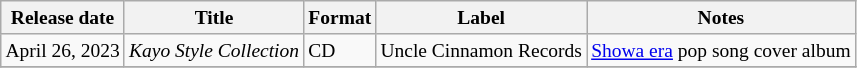<table class="wikitable" style="font-size:small">
<tr>
<th>Release date</th>
<th>Title</th>
<th>Format</th>
<th>Label</th>
<th>Notes</th>
</tr>
<tr>
<td>April 26, 2023</td>
<td><em>Kayo Style Collection</em></td>
<td>CD</td>
<td>Uncle Cinnamon Records</td>
<td><a href='#'>Showa era</a> pop song cover album</td>
</tr>
<tr>
</tr>
</table>
